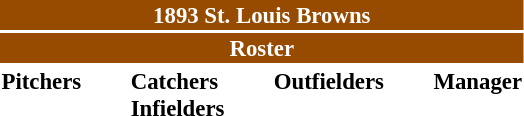<table class="toccolours" style="font-size: 95%;">
<tr>
<th colspan="10" style="background-color: #964B00; color: white; text-align: center;">1893 St. Louis Browns</th>
</tr>
<tr>
<td colspan="10" style="background-color: #964B00; color: white; text-align: center;"><strong>Roster</strong></td>
</tr>
<tr>
<td valign="top"><strong>Pitchers</strong><br>





</td>
<td width="25px"></td>
<td valign="top"><strong>Catchers</strong><br>




<strong>Infielders</strong>






</td>
<td width="25px"></td>
<td valign="top"><strong>Outfielders</strong><br>








</td>
<td width="25px"></td>
<td valign="top"><strong>Manager</strong><br></td>
</tr>
</table>
